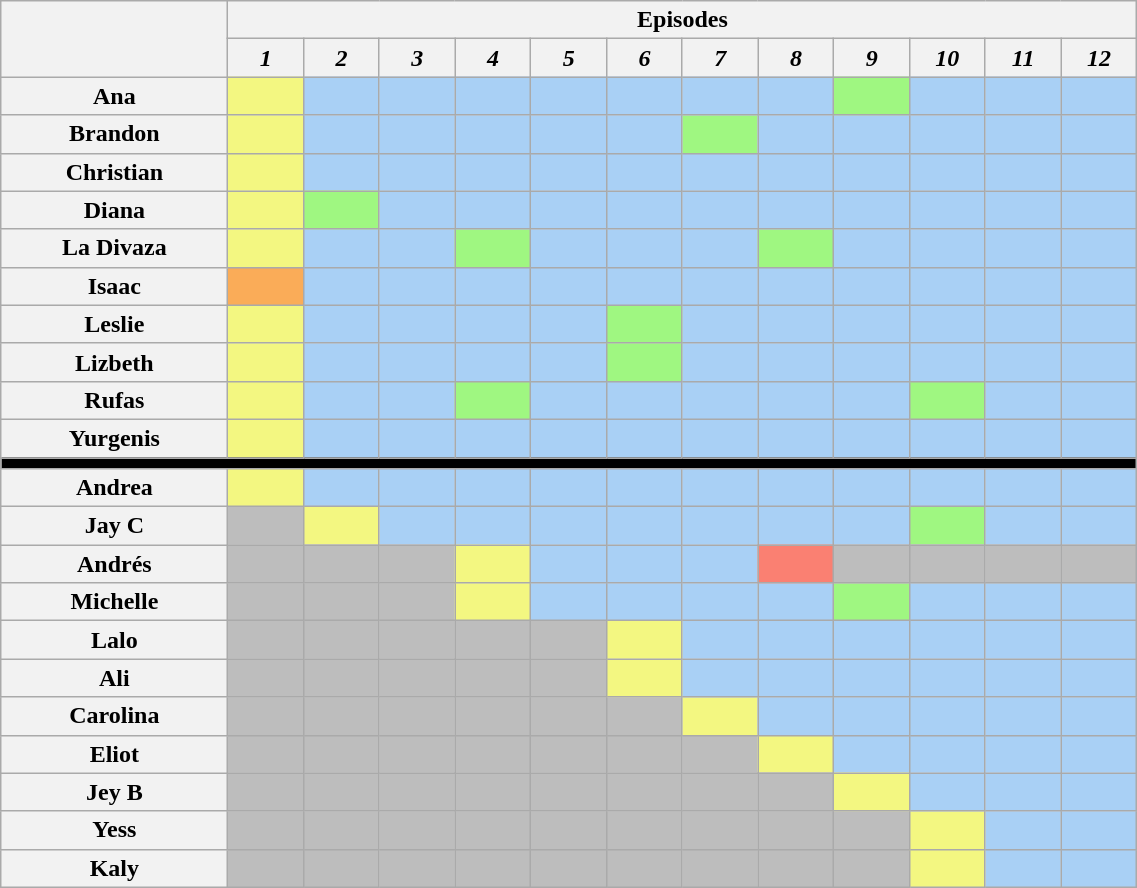<table class="wikitable" style="text-align:center; width:60%;">
<tr>
<th rowspan="2" style="width:15%;"></th>
<th colspan="12" style="text-align:center;">Episodes</th>
</tr>
<tr>
<th style="text-align:center; width:5%;"><em>1</em></th>
<th style="text-align:center; width:5%;"><em>2</em></th>
<th style="text-align:center; width:5%;"><em>3</em></th>
<th style="text-align:center; width:5%;"><em>4</em></th>
<th style="text-align:center; width:5%;"><em>5</em></th>
<th style="text-align:center; width:5%;"><em>6</em></th>
<th style="text-align:center; width:5%;"><em>7</em></th>
<th style="text-align:center; width:5%;"><em>8</em></th>
<th style="text-align:center; width:5%;"><em>9</em></th>
<th style="text-align:center; width:5%;"><em>10</em></th>
<th style="text-align:center; width:5%;"><em>11</em></th>
<th style="text-align:center; width:5%;"><em>12</em></th>
</tr>
<tr>
<th>Ana</th>
<th style="background:#F3F781;"></th>
<th style="background:#A9D0F5;"></th>
<th style="background:#A9D0F5;"></th>
<th style="background:#A9D0F5;"></th>
<th style="background:#A9D0F5;"></th>
<th style="background:#A9D0F5;"></th>
<th style="background:#A9D0F5;"></th>
<th style="background:#A9D0F5;"></th>
<th style="background:#9FF781;"></th>
<th style="background:#A9D0F5;"></th>
<th style="background:#A9D0F5;"></th>
<th style="background:#A9D0F5;"></th>
</tr>
<tr>
<th>Brandon</th>
<th style="background:#F3F781;"></th>
<th style="background:#A9D0F5;"></th>
<th style="background:#A9D0F5;"></th>
<th style="background:#A9D0F5;"></th>
<th style="background:#A9D0F5;"></th>
<th style="background:#A9D0F5;"></th>
<th style="background:#9FF781;"></th>
<th style="background:#A9D0F5;"></th>
<th style="background:#A9D0F5;"></th>
<th style="background:#A9D0F5;"></th>
<th style="background:#A9D0F5;"></th>
<th style="background:#A9D0F5;"></th>
</tr>
<tr>
<th>Christian</th>
<th style="background:#F3F781;"></th>
<th style="background:#A9D0F5;"></th>
<th style="background:#A9D0F5;"></th>
<th style="background:#A9D0F5;"></th>
<th style="background:#A9D0F5;"></th>
<th style="background:#A9D0F5;"></th>
<th style="background:#A9D0F5;"></th>
<th style="background:#A9D0F5;"></th>
<th style="background:#A9D0F5;"></th>
<th style="background:#A9D0F5;"></th>
<th style="background:#A9D0F5;"></th>
<th style="background:#A9D0F5;"></th>
</tr>
<tr>
<th>Diana</th>
<th style="background:#F3F781;"></th>
<th style="background:#9FF781;"></th>
<th style="background:#A9D0F5;"></th>
<th style="background:#A9D0F5;"></th>
<th style="background:#A9D0F5;"></th>
<th style="background:#A9D0F5;"></th>
<th style="background:#A9D0F5;"></th>
<th style="background:#A9D0F5;"></th>
<th style="background:#A9D0F5;"></th>
<th style="background:#A9D0F5;"></th>
<th style="background:#A9D0F5;"></th>
<th style="background:#A9D0F5;"></th>
</tr>
<tr>
<th>La Divaza</th>
<th style="background:#F3F781;"></th>
<th style="background:#A9D0F5;"></th>
<th style="background:#A9D0F5;"></th>
<th style="background:#9FF781;"></th>
<th style="background:#A9D0F5;"></th>
<th style="background:#A9D0F5;"></th>
<th style="background:#A9D0F5;"></th>
<th style="background:#9FF781;"></th>
<th style="background:#A9D0F5;"></th>
<th style="background:#A9D0F5;"></th>
<th style="background:#A9D0F5;"></th>
<th style="background:#A9D0F5;"></th>
</tr>
<tr>
<th>Isaac</th>
<th style="background:#FAAC58;"></th>
<th style="background:#A9D0F5;"></th>
<th style="background:#A9D0F5;"></th>
<th style="background:#A9D0F5;"></th>
<th style="background:#A9D0F5;"></th>
<th style="background:#A9D0F5;"></th>
<th style="background:#A9D0F5;"></th>
<th style="background:#A9D0F5;"></th>
<th style="background:#A9D0F5;"></th>
<th style="background:#A9D0F5;"></th>
<th style="background:#A9D0F5;"></th>
<th style="background:#A9D0F5;"></th>
</tr>
<tr>
<th>Leslie</th>
<th style="background:#F3F781;"></th>
<th style="background:#A9D0F5;"></th>
<th style="background:#A9D0F5;"></th>
<th style="background:#A9D0F5;"></th>
<th style="background:#A9D0F5;"></th>
<th style="background:#9FF781;"></th>
<th style="background:#A9D0F5;"></th>
<th style="background:#A9D0F5;"></th>
<th style="background:#A9D0F5;"></th>
<th style="background:#A9D0F5;"></th>
<th style="background:#A9D0F5;"></th>
<th style="background:#A9D0F5;"></th>
</tr>
<tr>
<th>Lizbeth</th>
<th style="background:#F3F781;"></th>
<th style="background:#A9D0F5;"></th>
<th style="background:#A9D0F5;"></th>
<th style="background:#A9D0F5;"></th>
<th style="background:#A9D0F5;"></th>
<th style="background:#9FF781;"></th>
<th style="background:#A9D0F5;"></th>
<th style="background:#A9D0F5;"></th>
<th style="background:#A9D0F5;"></th>
<th style="background:#A9D0F5;"></th>
<th style="background:#A9D0F5;"></th>
<th style="background:#A9D0F5;"></th>
</tr>
<tr>
<th>Rufas</th>
<th style="background:#F3F781;"></th>
<th style="background:#A9D0F5;"></th>
<th style="background:#A9D0F5;"></th>
<th style="background:#9FF781;"></th>
<th style="background:#A9D0F5;"></th>
<th style="background:#A9D0F5;"></th>
<th style="background:#A9D0F5;"></th>
<th style="background:#A9D0F5;"></th>
<th style="background:#A9D0F5;"></th>
<th style="background:#9FF781;"></th>
<th style="background:#A9D0F5;"></th>
<th style="background:#A9D0F5;"></th>
</tr>
<tr>
<th>Yurgenis</th>
<th style="background:#F3F781;"></th>
<th style="background:#A9D0F5;"></th>
<th style="background:#A9D0F5;"></th>
<th style="background:#A9D0F5;"></th>
<th style="background:#A9D0F5;"></th>
<th style="background:#A9D0F5;"></th>
<th style="background:#A9D0F5;"></th>
<th style="background:#A9D0F5;"></th>
<th style="background:#A9D0F5;"></th>
<th style="background:#A9D0F5;"></th>
<th style="background:#A9D0F5;"></th>
<th style="background:#A9D0F5;"></th>
</tr>
<tr>
<th colspan="13" style="background:#000"></th>
</tr>
<tr>
<th>Andrea</th>
<th style="background:#F3F781;"></th>
<th style="background:#A9D0F5;"></th>
<th style="background:#A9D0F5;"></th>
<th style="background:#A9D0F5;"></th>
<th style="background:#A9D0F5;"></th>
<th style="background:#A9D0F5;"></th>
<th style="background:#A9D0F5;"></th>
<th style="background:#A9D0F5;"></th>
<th style="background:#A9D0F5;"></th>
<th style="background:#A9D0F5;"></th>
<th style="background:#A9D0F5;"></th>
<th style="background:#A9D0F5;"></th>
</tr>
<tr>
<th>Jay C</th>
<th style="background:#BDBDBD;"></th>
<th style="background:#F3F781;"></th>
<th style="background:#A9D0F5;"></th>
<th style="background:#A9D0F5;"></th>
<th style="background:#A9D0F5;"></th>
<th style="background:#A9D0F5;"></th>
<th style="background:#A9D0F5;"></th>
<th style="background:#A9D0F5;"></th>
<th style="background:#A9D0F5;"></th>
<th style="background:#9FF781;"></th>
<th style="background:#A9D0F5;"></th>
<th style="background:#A9D0F5;"></th>
</tr>
<tr>
<th>Andrés</th>
<th style="background:#BDBDBD;"></th>
<th style="background:#BDBDBD;"></th>
<th style="background:#BDBDBD;"></th>
<th style="background:#F3F781;"></th>
<th style="background:#A9D0F5;"></th>
<th style="background:#A9D0F5;"></th>
<th style="background:#A9D0F5;"></th>
<th style="background:#FA8072;"></th>
<th style="background:#BDBDBD;"></th>
<th style="background:#BDBDBD;"></th>
<th style="background:#BDBDBD;"></th>
<th style="background:#BDBDBD;"></th>
</tr>
<tr>
<th>Michelle</th>
<th style="background:#BDBDBD;"></th>
<th style="background:#BDBDBD;"></th>
<th style="background:#BDBDBD;"></th>
<th style="background:#F3F781;"></th>
<th style="background:#A9D0F5;"></th>
<th style="background:#A9D0F5;"></th>
<th style="background:#A9D0F5;"></th>
<th style="background:#A9D0F5;"></th>
<th style="background:#9FF781;"></th>
<th style="background:#A9D0F5;"></th>
<th style="background:#A9D0F5;"></th>
<th style="background:#A9D0F5;"></th>
</tr>
<tr>
<th>Lalo</th>
<th style="background:#BDBDBD;"></th>
<th style="background:#BDBDBD;"></th>
<th style="background:#BDBDBD;"></th>
<th style="background:#BDBDBD;"></th>
<th style="background:#BDBDBD;"></th>
<th style="background:#F3F781;"></th>
<th style="background:#A9D0F5;"></th>
<th style="background:#A9D0F5;"></th>
<th style="background:#A9D0F5;"></th>
<th style="background:#A9D0F5;"></th>
<th style="background:#A9D0F5;"></th>
<th style="background:#A9D0F5;"></th>
</tr>
<tr>
<th>Ali</th>
<th style="background:#BDBDBD;"></th>
<th style="background:#BDBDBD;"></th>
<th style="background:#BDBDBD;"></th>
<th style="background:#BDBDBD;"></th>
<th style="background:#BDBDBD;"></th>
<th style="background:#F3F781;"></th>
<th style="background:#A9D0F5;"></th>
<th style="background:#A9D0F5;"></th>
<th style="background:#A9D0F5;"></th>
<th style="background:#A9D0F5;"></th>
<th style="background:#A9D0F5;"></th>
<th style="background:#A9D0F5;"></th>
</tr>
<tr>
<th>Carolina</th>
<th style="background:#BDBDBD;"></th>
<th style="background:#BDBDBD;"></th>
<th style="background:#BDBDBD;"></th>
<th style="background:#BDBDBD;"></th>
<th style="background:#BDBDBD;"></th>
<th style="background:#BDBDBD;"></th>
<th style="background:#F3F781;"></th>
<th style="background:#A9D0F5;"></th>
<th style="background:#A9D0F5;"></th>
<th style="background:#A9D0F5;"></th>
<th style="background:#A9D0F5;"></th>
<th style="background:#A9D0F5;"></th>
</tr>
<tr>
<th>Eliot</th>
<th style="background:#BDBDBD;"></th>
<th style="background:#BDBDBD;"></th>
<th style="background:#BDBDBD;"></th>
<th style="background:#BDBDBD;"></th>
<th style="background:#BDBDBD;"></th>
<th style="background:#BDBDBD;"></th>
<th style="background:#BDBDBD;"></th>
<th style="background:#F3F781;"></th>
<th style="background:#A9D0F5;"></th>
<th style="background:#A9D0F5;"></th>
<th style="background:#A9D0F5;"></th>
<th style="background:#A9D0F5;"></th>
</tr>
<tr>
<th>Jey B</th>
<th style="background:#BDBDBD;"></th>
<th style="background:#BDBDBD;"></th>
<th style="background:#BDBDBD;"></th>
<th style="background:#BDBDBD;"></th>
<th style="background:#BDBDBD;"></th>
<th style="background:#BDBDBD;"></th>
<th style="background:#BDBDBD;"></th>
<th style="background:#BDBDBD;"></th>
<th style="background:#F3F781;"></th>
<th style="background:#A9D0F5;"></th>
<th style="background:#A9D0F5;"></th>
<th style="background:#A9D0F5;"></th>
</tr>
<tr>
<th>Yess</th>
<th style="background:#BDBDBD;"></th>
<th style="background:#BDBDBD;"></th>
<th style="background:#BDBDBD;"></th>
<th style="background:#BDBDBD;"></th>
<th style="background:#BDBDBD;"></th>
<th style="background:#BDBDBD;"></th>
<th style="background:#BDBDBD;"></th>
<th style="background:#BDBDBD;"></th>
<th style="background:#BDBDBD;"></th>
<th style="background:#F3F781;"></th>
<th style="background:#A9D0F5;"></th>
<th style="background:#A9D0F5;"></th>
</tr>
<tr>
<th>Kaly</th>
<th style="background:#BDBDBD;"></th>
<th style="background:#BDBDBD;"></th>
<th style="background:#BDBDBD;"></th>
<th style="background:#BDBDBD;"></th>
<th style="background:#BDBDBD;"></th>
<th style="background:#BDBDBD;"></th>
<th style="background:#BDBDBD;"></th>
<th style="background:#BDBDBD;"></th>
<th style="background:#BDBDBD;"></th>
<th style="background:#F3F781;"></th>
<th style="background:#A9D0F5;"></th>
<th style="background:#A9D0F5;"></th>
</tr>
</table>
